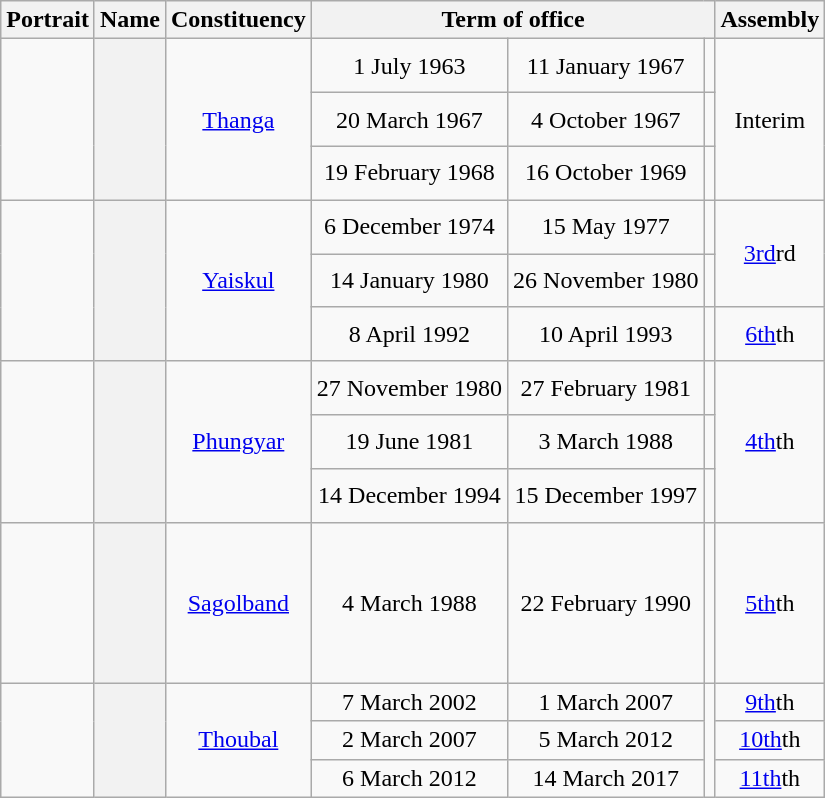<table class="wikitable sortable" style="text-align:center">
<tr>
<th class="unsortable" scope="col">Portrait</th>
<th scope="col" class="sortable">Name</th>
<th scope="col">Constituency</th>
<th colspan="3" scope="colgroup">Term of office</th>
<th scope="col">Assembly</th>
</tr>
<tr align=center>
<td rowspan="3" align="center" height="100px"></td>
<th scope="row" rowspan="3"></th>
<td rowspan="3"><a href='#'>Thanga</a></td>
<td>1 July 1963</td>
<td>11 January 1967</td>
<td></td>
<td rowspan=3>Interim</td>
</tr>
<tr align=center>
<td>20 March 1967</td>
<td>4 October 1967</td>
<td></td>
</tr>
<tr align=center>
<td>19 February 1968</td>
<td>16 October 1969</td>
<td></td>
</tr>
<tr align=center>
<td rowspan="3" align="center" height="100px"></td>
<th scope="row" rowspan="3"></th>
<td rowspan="3"><a href='#'>Yaiskul</a></td>
<td>6 December 1974</td>
<td>15 May 1977</td>
<td></td>
<td rowspan="2"><a href='#'>3rd</a>rd</td>
</tr>
<tr align=center>
<td>14 January 1980</td>
<td>26 November 1980</td>
<td></td>
</tr>
<tr align=center>
<td>8 April 1992</td>
<td>10 April 1993</td>
<td></td>
<td><a href='#'>6th</a>th</td>
</tr>
<tr align=center>
<td rowspan="3" align="center" height="100px"></td>
<th scope="row" rowspan="3"></th>
<td rowspan="3"><a href='#'>Phungyar</a></td>
<td>27 November 1980</td>
<td>27 February 1981</td>
<td></td>
<td rowspan="3"><a href='#'>4th</a>th</td>
</tr>
<tr align=center>
<td>19 June 1981</td>
<td>3 March 1988</td>
<td></td>
</tr>
<tr align=center>
<td>14 December 1994</td>
<td>15 December 1997</td>
<td></td>
</tr>
<tr align=center>
<td align="center" height="100px"></td>
<th scope="row"></th>
<td><a href='#'>Sagolband</a></td>
<td>4 March 1988</td>
<td>22 February 1990</td>
<td></td>
<td><a href='#'>5th</a>th</td>
</tr>
<tr align=center>
<td rowspan="3"></td>
<th scope="row" rowspan="3"></th>
<td rowspan="3"><a href='#'>Thoubal</a></td>
<td>7 March 2002</td>
<td>1 March 2007</td>
<td rowspan="3"></td>
<td><a href='#'>9th</a>th</td>
</tr>
<tr>
<td>2 March 2007</td>
<td>5 March 2012</td>
<td><a href='#'>10th</a>th</td>
</tr>
<tr>
<td>6 March 2012</td>
<td>14 March 2017</td>
<td><a href='#'>11th</a>th</td>
</tr>
</table>
